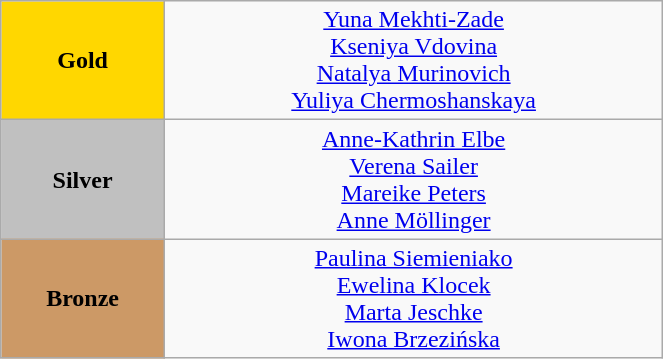<table class="wikitable" style="text-align:center; " width="35%">
<tr>
<td bgcolor="gold"><strong>Gold</strong></td>
<td><a href='#'>Yuna Mekhti-Zade</a><br><a href='#'>Kseniya Vdovina</a><br><a href='#'>Natalya Murinovich</a><br><a href='#'>Yuliya Chermoshanskaya</a><br>  <small><em></em></small></td>
</tr>
<tr>
<td bgcolor="silver"><strong>Silver</strong></td>
<td><a href='#'>Anne-Kathrin Elbe</a><br><a href='#'>Verena Sailer</a><br><a href='#'>Mareike Peters</a><br><a href='#'>Anne Möllinger</a><br>  <small><em></em></small></td>
</tr>
<tr>
<td bgcolor="CC9966"><strong>Bronze</strong></td>
<td><a href='#'>Paulina Siemieniako</a><br><a href='#'>Ewelina Klocek</a><br><a href='#'>Marta Jeschke</a><br><a href='#'>Iwona Brzezińska</a><br>  <small><em></em></small></td>
</tr>
</table>
